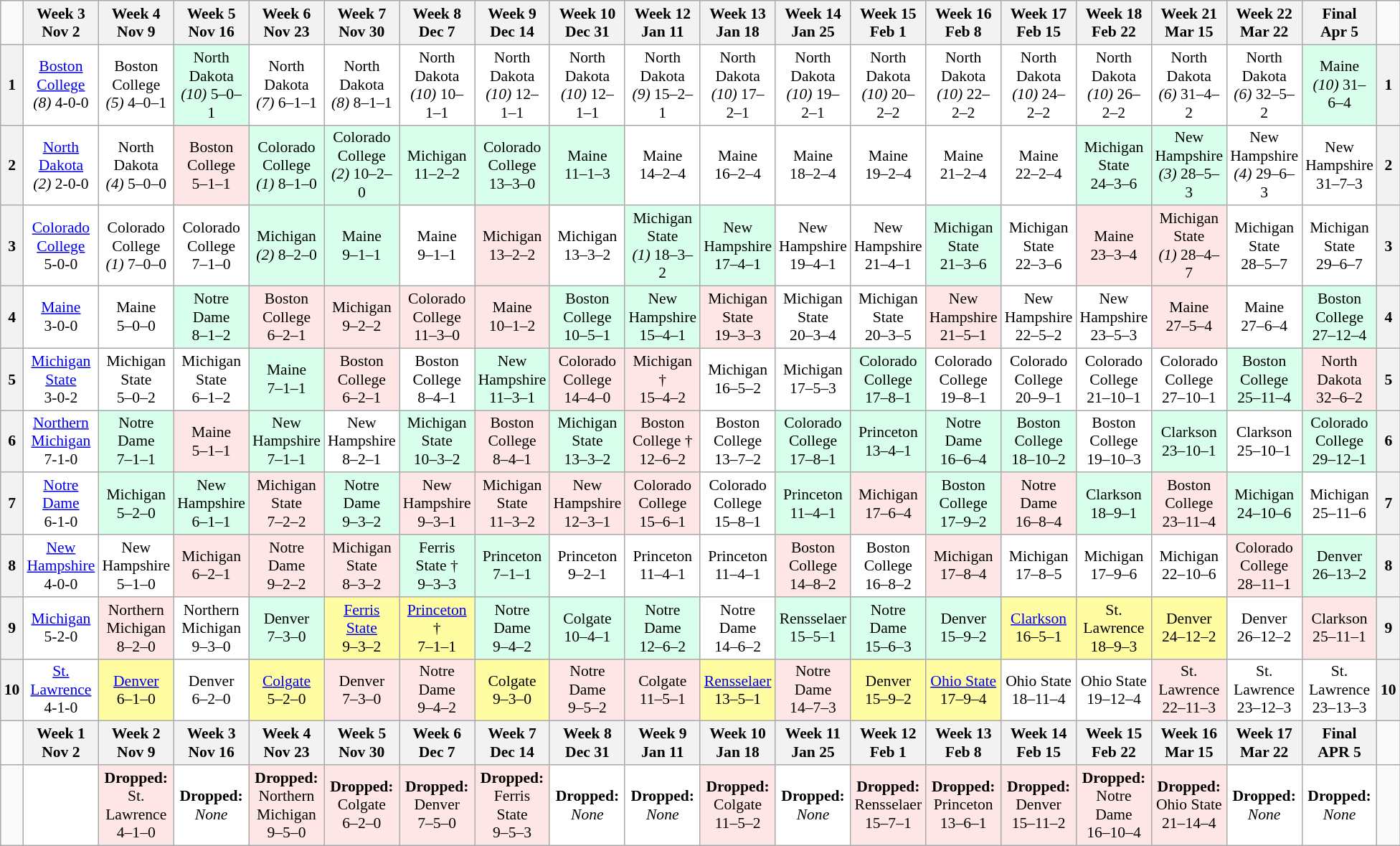<table class="wikitable" style="text-align:center; font-size:90%;">
<tr>
<td></td>
<th>Week 3<br>Nov 2</th>
<th>Week 4<br>Nov 9</th>
<th>Week 5<br>Nov 16</th>
<th>Week 6<br>Nov 23</th>
<th>Week 7<br>Nov 30</th>
<th>Week 8<br>Dec 7</th>
<th>Week 9<br>Dec 14</th>
<th>Week 10<br>Dec 31</th>
<th>Week 12<br>Jan 11</th>
<th>Week 13<br>Jan 18</th>
<th>Week 14<br>Jan 25</th>
<th>Week 15<br>Feb 1</th>
<th>Week 16<br>Feb 8</th>
<th>Week 17<br>Feb 15</th>
<th>Week 18<br>Feb 22</th>
<th>Week 21<br>Mar 15</th>
<th>Week 22<br>Mar 22</th>
<th>Final<br>Apr 5</th>
<td></td>
</tr>
<tr>
<th>1</th>
<td bgcolor=white><a href='#'>Boston College</a><br><em>(8)</em> 4-0-0</td>
<td bgcolor=white>Boston College<br><em>(5)</em> 4–0–1</td>
<td bgcolor=D8FFEB>North Dakota<br><em>(10)</em> 5–0–1</td>
<td bgcolor=white>North Dakota<br><em>(7)</em> 6–1–1</td>
<td bgcolor=white>North Dakota<br><em>(8)</em> 8–1–1</td>
<td bgcolor=white>North Dakota<br><em>(10)</em> 10–1–1</td>
<td bgcolor=white>North Dakota<br><em>(10)</em> 12–1–1</td>
<td bgcolor=white>North Dakota<br><em>(10)</em> 12–1–1</td>
<td bgcolor=white>North Dakota<br><em>(9)</em> 15–2–1</td>
<td bgcolor=white>North Dakota<br><em>(10)</em> 17–2–1</td>
<td bgcolor=white>North Dakota<br><em>(10)</em> 19–2–1</td>
<td bgcolor=white>North Dakota<br><em>(10)</em> 20–2–2</td>
<td bgcolor=white>North Dakota<br><em>(10)</em> 22–2–2</td>
<td bgcolor=white>North Dakota<br><em>(10)</em> 24–2–2</td>
<td bgcolor=white>North Dakota<br><em>(10)</em> 26–2–2</td>
<td bgcolor=white>North Dakota<br><em>(6)</em> 31–4–2</td>
<td bgcolor=white>North Dakota<br><em>(6)</em> 32–5–2</td>
<td bgcolor=D8FFEB>Maine<br><em>(10)</em> 31–6–4</td>
<th>1</th>
</tr>
<tr>
<th>2</th>
<td bgcolor=white><a href='#'>North Dakota</a><br><em>(2)</em> 2-0-0</td>
<td bgcolor=white>North Dakota<br><em>(4)</em> 5–0–0</td>
<td bgcolor=FFE6E6>Boston College<br>5–1–1</td>
<td bgcolor=D8FFEB>Colorado College<br><em>(1)</em> 8–1–0</td>
<td bgcolor=D8FFEB>Colorado College<br><em>(2)</em> 10–2–0</td>
<td bgcolor=D8FFEB>Michigan<br>11–2–2</td>
<td bgcolor=D8FFEB>Colorado College<br>13–3–0</td>
<td bgcolor=D8FFEB>Maine<br>11–1–3</td>
<td bgcolor=white>Maine<br>14–2–4</td>
<td bgcolor=white>Maine<br>16–2–4</td>
<td bgcolor=white>Maine<br>18–2–4</td>
<td bgcolor=white>Maine<br>19–2–4</td>
<td bgcolor=white>Maine<br>21–2–4</td>
<td bgcolor=white>Maine<br>22–2–4</td>
<td bgcolor=D8FFEB>Michigan State<br>24–3–6</td>
<td bgcolor=D8FFEB>New Hampshire<br><em>(3)</em> 28–5–3</td>
<td bgcolor=white>New Hampshire<br><em>(4)</em> 29–6–3</td>
<td bgcolor=white>New Hampshire<br>31–7–3</td>
<th>2</th>
</tr>
<tr>
<th>3</th>
<td bgcolor=white><a href='#'>Colorado College</a><br>5-0-0</td>
<td bgcolor=white>Colorado College<br><em>(1)</em> 7–0–0</td>
<td bgcolor=white>Colorado College<br>7–1–0</td>
<td bgcolor=D8FFEB>Michigan<br><em>(2)</em> 8–2–0</td>
<td bgcolor=D8FFEB>Maine<br>9–1–1</td>
<td bgcolor=white>Maine<br>9–1–1</td>
<td bgcolor=FFE6E6>Michigan<br>13–2–2</td>
<td bgcolor=white>Michigan<br>13–3–2</td>
<td bgcolor=D8FFEB>Michigan State<br><em>(1)</em> 18–3–2</td>
<td bgcolor=D8FFEB>New Hampshire<br>17–4–1</td>
<td bgcolor=white>New Hampshire<br>19–4–1</td>
<td bgcolor=white>New Hampshire<br>21–4–1</td>
<td bgcolor=D8FFEB>Michigan State<br>21–3–6</td>
<td bgcolor=white>Michigan State<br>22–3–6</td>
<td bgcolor=FFE6E6>Maine<br>23–3–4</td>
<td bgcolor=FFE6E6>Michigan State<br><em>(1)</em> 28–4–7</td>
<td bgcolor=white>Michigan State<br>28–5–7</td>
<td bgcolor=white>Michigan State<br>29–6–7</td>
<th>3</th>
</tr>
<tr>
<th>4</th>
<td bgcolor=white><a href='#'>Maine</a><br>3-0-0</td>
<td bgcolor=white>Maine<br>5–0–0</td>
<td bgcolor=D8FFEB>Notre Dame<br>8–1–2</td>
<td bgcolor=FFE6E6>Boston College<br>6–2–1</td>
<td bgcolor=FFE6E6>Michigan<br>9–2–2</td>
<td bgcolor=FFE6E6>Colorado College<br>11–3–0</td>
<td bgcolor=FFE6E6>Maine<br>10–1–2</td>
<td bgcolor=D8FFEB>Boston College<br>10–5–1</td>
<td bgcolor=D8FFEB>New Hampshire<br>15–4–1</td>
<td bgcolor=FFE6E6>Michigan State<br>19–3–3</td>
<td bgcolor=white>Michigan State<br>20–3–4</td>
<td bgcolor=white>Michigan State<br>20–3–5</td>
<td bgcolor=FFE6E6>New Hampshire<br>21–5–1</td>
<td bgcolor=white>New Hampshire<br>22–5–2</td>
<td bgcolor=white>New Hampshire<br>23–5–3</td>
<td bgcolor=FFE6E6>Maine<br>27–5–4</td>
<td bgcolor=white>Maine<br>27–6–4</td>
<td bgcolor=D8FFEB>Boston College<br>27–12–4</td>
<th>4</th>
</tr>
<tr>
<th>5</th>
<td bgcolor=white><a href='#'>Michigan State</a><br>3-0-2</td>
<td bgcolor=white>Michigan State<br>5–0–2</td>
<td bgcolor=white>Michigan State<br>6–1–2</td>
<td bgcolor=D8FFEB>Maine<br>7–1–1</td>
<td bgcolor=FFE6E6>Boston College<br>6–2–1</td>
<td bgcolor=white>Boston College<br>8–4–1</td>
<td bgcolor=D8FFEB>New Hampshire<br>11–3–1</td>
<td bgcolor=FFE6E6>Colorado College<br>14–4–0</td>
<td bgcolor=FFE6E6>Michigan †<br>15–4–2</td>
<td bgcolor=white>Michigan<br>16–5–2</td>
<td bgcolor=white>Michigan<br>17–5–3</td>
<td bgcolor=D8FFEB>Colorado College<br>17–8–1</td>
<td bgcolor=white>Colorado College<br>19–8–1</td>
<td bgcolor=white>Colorado College<br>20–9–1</td>
<td bgcolor=white>Colorado College<br>21–10–1</td>
<td bgcolor=white>Colorado College<br>27–10–1</td>
<td bgcolor=D8FFEB>Boston College<br>25–11–4</td>
<td bgcolor=FFE6E6>North Dakota<br>32–6–2</td>
<th>5</th>
</tr>
<tr>
<th>6</th>
<td bgcolor=white><a href='#'>Northern Michigan</a><br>7-1-0</td>
<td bgcolor=D8FFEB>Notre Dame<br>7–1–1</td>
<td bgcolor=FFE6E6>Maine<br>5–1–1</td>
<td bgcolor=D8FFEB>New Hampshire<br>7–1–1</td>
<td bgcolor=white>New Hampshire<br>8–2–1</td>
<td bgcolor=D8FFEB>Michigan State<br>10–3–2</td>
<td bgcolor=FFE6E6>Boston College<br>8–4–1</td>
<td bgcolor=D8FFEB>Michigan State<br>13–3–2</td>
<td bgcolor=FFE6E6>Boston College †<br>12–6–2</td>
<td bgcolor=white>Boston College<br>13–7–2</td>
<td bgcolor=D8FFEB>Colorado College<br>17–8–1</td>
<td bgcolor=D8FFEB>Princeton<br>13–4–1</td>
<td bgcolor=D8FFEB>Notre Dame<br>16–6–4</td>
<td bgcolor=D8FFEB>Boston College<br>18–10–2</td>
<td bgcolor=white>Boston College<br>19–10–3</td>
<td bgcolor=D8FFEB>Clarkson<br>23–10–1</td>
<td bgcolor=white>Clarkson<br>25–10–1</td>
<td bgcolor=D8FFEB>Colorado College<br>29–12–1</td>
<th>6</th>
</tr>
<tr>
<th>7</th>
<td bgcolor=white><a href='#'>Notre Dame</a><br>6-1-0</td>
<td bgcolor=D8FFEB>Michigan<br>5–2–0</td>
<td bgcolor=D8FFEB>New Hampshire<br>6–1–1</td>
<td bgcolor=FFE6E6>Michigan State<br>7–2–2</td>
<td bgcolor=D8FFEB>Notre Dame<br>9–3–2</td>
<td bgcolor=FFE6E6>New Hampshire<br>9–3–1</td>
<td bgcolor=FFE6E6>Michigan State<br>11–3–2</td>
<td bgcolor=FFE6E6>New Hampshire<br>12–3–1</td>
<td bgcolor=FFE6E6>Colorado College<br>15–6–1</td>
<td bgcolor=white>Colorado College<br>15–8–1</td>
<td bgcolor=D8FFEB>Princeton<br>11–4–1</td>
<td bgcolor=FFE6E6>Michigan<br>17–6–4</td>
<td bgcolor=D8FFEB>Boston College<br>17–9–2</td>
<td bgcolor=FFE6E6>Notre Dame<br>16–8–4</td>
<td bgcolor=D8FFEB>Clarkson<br>18–9–1</td>
<td bgcolor=FFE6E6>Boston College<br>23–11–4</td>
<td bgcolor=D8FFEB>Michigan<br>24–10–6</td>
<td bgcolor=white>Michigan<br>25–11–6</td>
<th>7</th>
</tr>
<tr>
<th>8</th>
<td bgcolor=white><a href='#'>New Hampshire</a><br>4-0-0</td>
<td bgcolor=white>New Hampshire<br>5–1–0</td>
<td bgcolor=FFE6E6>Michigan<br>6–2–1</td>
<td bgcolor=FFE6E6>Notre Dame<br>9–2–2</td>
<td bgcolor=FFE6E6>Michigan State<br>8–3–2</td>
<td bgcolor=D8FFEB>Ferris State †<br>9–3–3</td>
<td bgcolor=D8FFEB>Princeton<br>7–1–1</td>
<td bgcolor=white>Princeton<br>9–2–1</td>
<td bgcolor=white>Princeton<br>11–4–1</td>
<td bgcolor=white>Princeton<br>11–4–1</td>
<td bgcolor=FFE6E6>Boston College<br>14–8–2</td>
<td bgcolor=white>Boston College<br>16–8–2</td>
<td bgcolor=FFE6E6>Michigan<br>17–8–4</td>
<td bgcolor=white>Michigan<br>17–8–5</td>
<td bgcolor=white>Michigan<br>17–9–6</td>
<td bgcolor=white>Michigan<br>22–10–6</td>
<td bgcolor=FFE6E6>Colorado College<br>28–11–1</td>
<td bgcolor=D8FFEB>Denver<br>26–13–2</td>
<th>8</th>
</tr>
<tr>
<th>9</th>
<td bgcolor=white><a href='#'>Michigan</a><br>5-2-0</td>
<td bgcolor=FFE6E6>Northern Michigan<br>8–2–0</td>
<td bgcolor=white>Northern Michigan<br>9–3–0</td>
<td bgcolor=D8FFEB>Denver<br>7–3–0</td>
<td bgcolor=FFFCA2><a href='#'>Ferris State</a><br>9–3–2</td>
<td bgcolor=FFFCA2><a href='#'>Princeton</a> †<br>7–1–1</td>
<td bgcolor=D8FFEB>Notre Dame<br>9–4–2</td>
<td bgcolor=D8FFEB>Colgate<br>10–4–1</td>
<td bgcolor=D8FFEB>Notre Dame<br>12–6–2</td>
<td bgcolor=white>Notre Dame<br>14–6–2</td>
<td bgcolor=D8FFEB>Rensselaer<br>15–5–1</td>
<td bgcolor=D8FFEB>Notre Dame<br>15–6–3</td>
<td bgcolor=D8FFEB>Denver<br>15–9–2</td>
<td bgcolor=FFFCA2><a href='#'>Clarkson</a><br>16–5–1</td>
<td bgcolor=FFFCA2>St. Lawrence<br>18–9–3</td>
<td bgcolor=FFFCA2>Denver<br>24–12–2</td>
<td bgcolor=white>Denver<br>26–12–2</td>
<td bgcolor=FFE6E6>Clarkson<br>25–11–1</td>
<th>9</th>
</tr>
<tr>
<th>10</th>
<td bgcolor=white><a href='#'>St. Lawrence</a><br>4-1-0</td>
<td bgcolor=FFFCA2><a href='#'>Denver</a><br>6–1–0</td>
<td bgcolor=white>Denver<br>6–2–0</td>
<td bgcolor=FFFCA2><a href='#'>Colgate</a><br>5–2–0</td>
<td bgcolor=FFE6E6>Denver<br>7–3–0</td>
<td bgcolor=FFE6E6>Notre Dame<br>9–4–2</td>
<td bgcolor=FFFCA2>Colgate<br>9–3–0</td>
<td bgcolor=FFE6E6>Notre Dame<br>9–5–2</td>
<td bgcolor=FFE6E6>Colgate<br>11–5–1</td>
<td bgcolor=FFFCA2><a href='#'>Rensselaer</a><br>13–5–1</td>
<td bgcolor=FFE6E6>Notre Dame<br>14–7–3</td>
<td bgcolor=FFFCA2>Denver<br>15–9–2</td>
<td bgcolor=FFFCA2><a href='#'>Ohio State</a><br>17–9–4</td>
<td bgcolor=white>Ohio State<br>18–11–4</td>
<td bgcolor=white>Ohio State<br>19–12–4</td>
<td bgcolor=FFE6E6>St. Lawrence<br>22–11–3</td>
<td bgcolor=white>St. Lawrence<br>23–12–3</td>
<td bgcolor=white>St. Lawrence<br>23–13–3</td>
<th>10</th>
</tr>
<tr>
<td></td>
<th>Week 1<br>Nov 2</th>
<th>Week 2<br>Nov 9</th>
<th>Week 3<br>Nov 16</th>
<th>Week 4<br>Nov 23</th>
<th>Week 5<br>Nov 30</th>
<th>Week 6<br>Dec 7</th>
<th>Week 7<br>Dec 14</th>
<th>Week 8<br>Dec 31</th>
<th>Week 9<br>Jan 11</th>
<th>Week 10<br>Jan 18</th>
<th>Week 11<br>Jan 25</th>
<th>Week 12<br>Feb 1</th>
<th>Week 13<br>Feb 8</th>
<th>Week 14<br>Feb 15</th>
<th>Week 15<br>Feb 22</th>
<th>Week 16<br>Mar 15</th>
<th>Week 17<br>Mar 22</th>
<th>Final<br>APR 5</th>
<td></td>
</tr>
<tr>
<td></td>
<td bgcolor=white></td>
<td bgcolor=FFE6E6><strong>Dropped:</strong><br>St. Lawrence<br>4–1–0</td>
<td bgcolor=white><strong>Dropped:</strong><br><em>None</em></td>
<td bgcolor=FFE6E6><strong>Dropped:</strong><br>Northern Michigan<br>9–5–0</td>
<td bgcolor=FFE6E6><strong>Dropped:</strong><br>Colgate<br>6–2–0</td>
<td bgcolor=FFE6E6><strong>Dropped:</strong><br>Denver<br>7–5–0</td>
<td bgcolor=FFE6E6><strong>Dropped:</strong><br>Ferris State<br>9–5–3</td>
<td bgcolor=white><strong>Dropped:</strong><br><em>None</em></td>
<td bgcolor=white><strong>Dropped:</strong><br><em>None</em></td>
<td bgcolor=FFE6E6><strong>Dropped:</strong><br>Colgate<br>11–5–2</td>
<td bgcolor=white><strong>Dropped:</strong><br><em>None</em></td>
<td bgcolor=FFE6E6><strong>Dropped:</strong><br>Rensselaer<br>15–7–1</td>
<td bgcolor=FFE6E6><strong>Dropped:</strong><br>Princeton<br>13–6–1</td>
<td bgcolor=FFE6E6><strong>Dropped:</strong><br>Denver<br>15–11–2</td>
<td bgcolor=FFE6E6><strong>Dropped:</strong><br>Notre Dame<br>16–10–4</td>
<td bgcolor=FFE6E6><strong>Dropped:</strong><br>Ohio State<br>21–14–4</td>
<td bgcolor=white><strong>Dropped:</strong><br><em>None</em></td>
<td bgcolor=white><strong>Dropped:</strong><br><em>None</em></td>
<td></td>
</tr>
</table>
